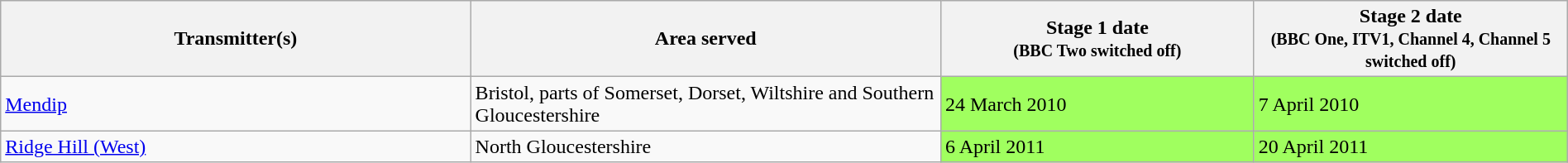<table class="wikitable" width=100%>
<tr>
<th width="30%">Transmitter(s)</th>
<th width="30%">Area served</th>
<th width="20%">Stage 1 date<br> <small>(BBC Two switched off)</small></th>
<th width="20%">Stage 2 date<br> <small>(BBC One, ITV1, Channel 4, Channel 5 switched off)</small></th>
</tr>
<tr>
<td><a href='#'>Mendip</a></td>
<td>Bristol, parts of Somerset, Dorset, Wiltshire and Southern Gloucestershire</td>
<td rowspan=1 bgcolor=#A0FF5F>24 March 2010</td>
<td rowspan=1 bgcolor=#A0FF5F>7 April 2010</td>
</tr>
<tr>
<td><a href='#'>Ridge Hill (West)</a></td>
<td>North Gloucestershire</td>
<td rowspan=1 bgcolor=#A0FF5F>6 April 2011</td>
<td rowspan=1 bgcolor=#A0FF5F>20 April 2011</td>
</tr>
</table>
